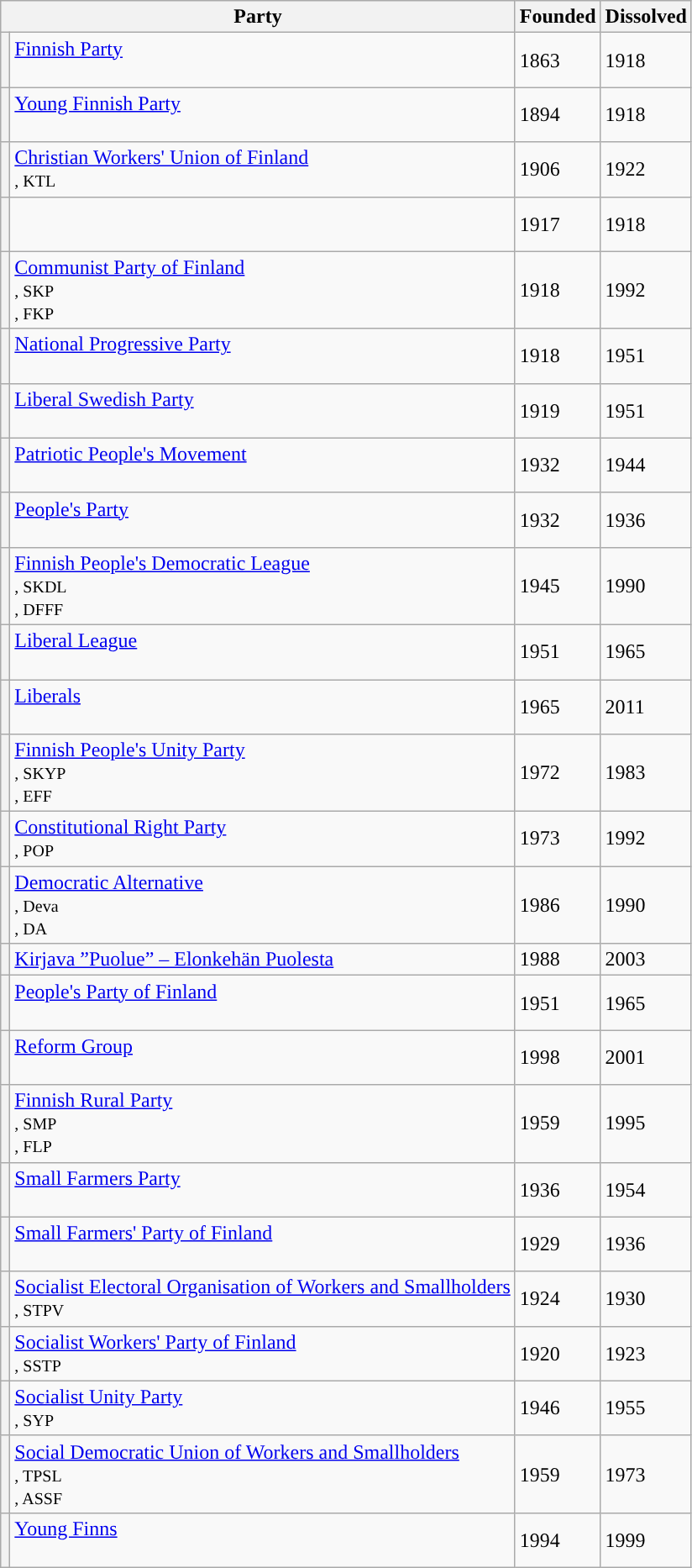<table class="wikitable sortable">
<tr>
<th colspan="2">Party</th>
<th>Founded</th>
<th>Dissolved</th>
</tr>
<tr>
<th style="background-color:"></th>
<td><a href='#'>Finnish Party</a><br><small><br></small></td>
<td>1863</td>
<td>1918</td>
</tr>
<tr>
<th style="background-color:"></th>
<td><a href='#'>Young Finnish Party</a><br><small><br></small></td>
<td>1894</td>
<td>1918</td>
</tr>
<tr>
<th style="background-color:"></th>
<td><a href='#'>Christian Workers' Union of Finland</a><br><small>, KTL<br></small></td>
<td>1906</td>
<td>1922</td>
</tr>
<tr>
<th style="background-color:"></th>
<td><br><small><br></small></td>
<td>1917</td>
<td>1918</td>
</tr>
<tr>
<th style="background-color:"></th>
<td><a href='#'>Communist Party of Finland</a><br><small>, SKP<br>, FKP</small></td>
<td>1918</td>
<td>1992</td>
</tr>
<tr>
<th style="background-color:"></th>
<td><a href='#'>National Progressive Party</a><br><small><br></small></td>
<td>1918</td>
<td>1951</td>
</tr>
<tr>
<th style="background-color:"></th>
<td><a href='#'>Liberal Swedish Party</a><br><small><br></small></td>
<td>1919</td>
<td>1951</td>
</tr>
<tr>
<th style="background-color:"></th>
<td><a href='#'>Patriotic People's Movement</a><br><small><br></small></td>
<td>1932</td>
<td>1944</td>
</tr>
<tr>
<th style="background-color:"></th>
<td><a href='#'>People's Party</a><br><small><br></small></td>
<td>1932</td>
<td>1936</td>
</tr>
<tr>
<th style="background-color:"></th>
<td><a href='#'>Finnish People's Democratic League</a><br><small>, SKDL<br>, DFFF</small></td>
<td>1945</td>
<td>1990</td>
</tr>
<tr>
<th style="background-color:"></th>
<td><a href='#'>Liberal League</a><br><small><br></small></td>
<td>1951</td>
<td>1965</td>
</tr>
<tr>
<th style="background-color:"></th>
<td><a href='#'>Liberals</a><br><small><br></small></td>
<td>1965</td>
<td>2011</td>
</tr>
<tr>
<th style="background-color:"></th>
<td><a href='#'>Finnish People's Unity Party</a><br><small>, SKYP<br>, EFF</small></td>
<td>1972</td>
<td>1983</td>
</tr>
<tr>
<th style="background-color:"></th>
<td><a href='#'>Constitutional Right Party</a><br><small>, POP<br></small></td>
<td>1973</td>
<td>1992</td>
</tr>
<tr>
<th style="background-color:"></th>
<td><a href='#'>Democratic Alternative</a><br><small>, Deva<br>, DA</small></td>
<td>1986</td>
<td>1990</td>
</tr>
<tr>
<th style="background-color:"></th>
<td><a href='#'>Kirjava ”Puolue” – Elonkehän Puolesta</a><br><small></small></td>
<td>1988</td>
<td>2003</td>
</tr>
<tr>
<th style="background-color:"></th>
<td><a href='#'>People's Party of Finland</a><br><small><br></small></td>
<td>1951</td>
<td>1965</td>
</tr>
<tr>
<th style="background-color:"></th>
<td><a href='#'>Reform Group</a><br><small><br></small></td>
<td>1998</td>
<td>2001</td>
</tr>
<tr>
<th style="background-color:"></th>
<td><a href='#'>Finnish Rural Party</a><br><small>, SMP<br>, FLP</small></td>
<td>1959</td>
<td>1995</td>
</tr>
<tr>
<th style="background-color:"></th>
<td><a href='#'>Small Farmers Party</a><br><small><br></small></td>
<td>1936</td>
<td>1954</td>
</tr>
<tr>
<th style="background-color:"></th>
<td><a href='#'>Small Farmers' Party of Finland</a><br><small><br></small></td>
<td>1929</td>
<td>1936</td>
</tr>
<tr>
<th style="background-color:"></th>
<td><a href='#'>Socialist Electoral Organisation of Workers and Smallholders</a><br><small>, STPV<br></small></td>
<td>1924</td>
<td>1930</td>
</tr>
<tr>
<th style="background-color:"></th>
<td><a href='#'>Socialist Workers' Party of Finland</a><br><small>, SSTP<br></small></td>
<td>1920</td>
<td>1923</td>
</tr>
<tr>
<th style="background-color:"></th>
<td><a href='#'>Socialist Unity Party</a><br><small>, SYP<br></small></td>
<td>1946</td>
<td>1955</td>
</tr>
<tr>
<th style="background-color:"></th>
<td><a href='#'>Social Democratic Union of Workers and Smallholders</a><br><small>, TPSL<br>, ASSF</small></td>
<td>1959</td>
<td>1973</td>
</tr>
<tr>
<th style="background-color:"></th>
<td><a href='#'>Young Finns</a><br><small><br></small></td>
<td>1994</td>
<td>1999</td>
</tr>
</table>
